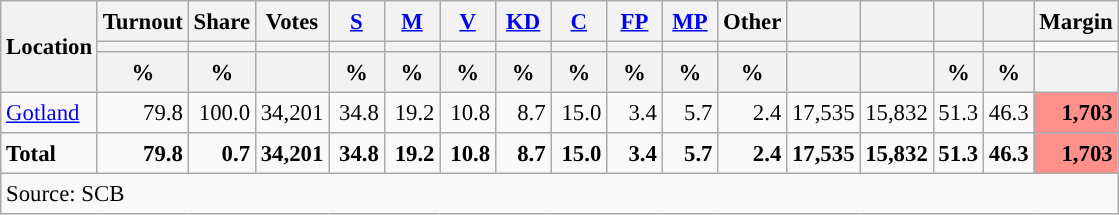<table class="wikitable sortable" style="text-align:right; font-size:95%; line-height:20px;">
<tr>
<th rowspan="3">Location</th>
<th>Turnout</th>
<th>Share</th>
<th>Votes</th>
<th width="30px" class="unsortable"><a href='#'>S</a></th>
<th width="30px" class="unsortable"><a href='#'>M</a></th>
<th width="30px" class="unsortable"><a href='#'>V</a></th>
<th width="30px" class="unsortable"><a href='#'>KD</a></th>
<th width="30px" class="unsortable"><a href='#'>C</a></th>
<th width="30px" class="unsortable"><a href='#'>FP</a></th>
<th width="30px" class="unsortable"><a href='#'>MP</a></th>
<th width="30px" class="unsortable">Other</th>
<th></th>
<th></th>
<th></th>
<th></th>
<th>Margin</th>
</tr>
<tr>
<th></th>
<th></th>
<th></th>
<th style="background:"></th>
<th style="background:"></th>
<th style="background:"></th>
<th style="background:"></th>
<th style="background:"></th>
<th style="background:"></th>
<th style="background:"></th>
<th style="background:"></th>
<th style="background:"></th>
<th style="background:"></th>
<th style="background:"></th>
<th style="background:"></th>
</tr>
<tr>
<th data-sort-type="number">%</th>
<th data-sort-type="number">%</th>
<th></th>
<th data-sort-type="number">%</th>
<th data-sort-type="number">%</th>
<th data-sort-type="number">%</th>
<th data-sort-type="number">%</th>
<th data-sort-type="number">%</th>
<th data-sort-type="number">%</th>
<th data-sort-type="number">%</th>
<th data-sort-type="number">%</th>
<th data-sort-type="number"></th>
<th data-sort-type="number"></th>
<th data-sort-type="number">%</th>
<th data-sort-type="number">%</th>
<th data-sort-type="number"></th>
</tr>
<tr>
<td align=left><a href='#'>Gotland</a></td>
<td>79.8</td>
<td>100.0</td>
<td>34,201</td>
<td>34.8</td>
<td>19.2</td>
<td>10.8</td>
<td>8.7</td>
<td>15.0</td>
<td>3.4</td>
<td>5.7</td>
<td>2.4</td>
<td>17,535</td>
<td>15,832</td>
<td>51.3</td>
<td>46.3</td>
<td bgcolor=#ff908c><strong>1,703</strong></td>
</tr>
<tr>
<td align=left><strong>Total</strong></td>
<td><strong>79.8</strong></td>
<td><strong>0.7</strong></td>
<td><strong>34,201</strong></td>
<td><strong>34.8</strong></td>
<td><strong>19.2</strong></td>
<td><strong>10.8</strong></td>
<td><strong>8.7</strong></td>
<td><strong>15.0</strong></td>
<td><strong>3.4</strong></td>
<td><strong>5.7</strong></td>
<td><strong>2.4</strong></td>
<td><strong>17,535</strong></td>
<td><strong>15,832</strong></td>
<td><strong>51.3</strong></td>
<td><strong>46.3</strong></td>
<td bgcolor=#ff908c><strong>1,703</strong></td>
</tr>
<tr>
<td align=left colspan=17>Source: SCB </td>
</tr>
</table>
